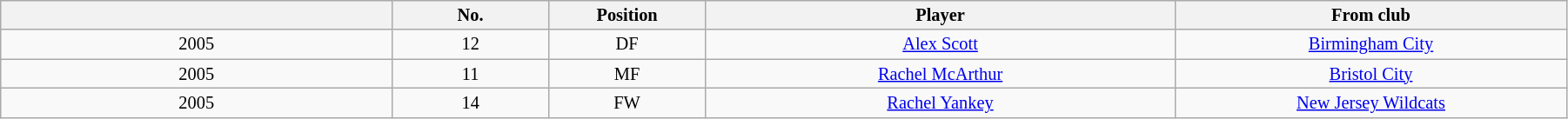<table class="wikitable sortable" style="width:95%; text-align:center; font-size:85%; text-align:center;">
<tr>
<th width="25%"></th>
<th width="10%">No.</th>
<th width="10%">Position</th>
<th>Player</th>
<th width="25%">From club</th>
</tr>
<tr>
<td>2005</td>
<td>12</td>
<td>DF</td>
<td> <a href='#'>Alex Scott</a></td>
<td> <a href='#'>Birmingham City</a></td>
</tr>
<tr>
<td>2005</td>
<td>11</td>
<td>MF</td>
<td> <a href='#'>Rachel McArthur</a></td>
<td> <a href='#'>Bristol City</a></td>
</tr>
<tr>
<td>2005</td>
<td>14</td>
<td>FW</td>
<td> <a href='#'>Rachel Yankey</a></td>
<td> <a href='#'>New Jersey Wildcats</a></td>
</tr>
</table>
